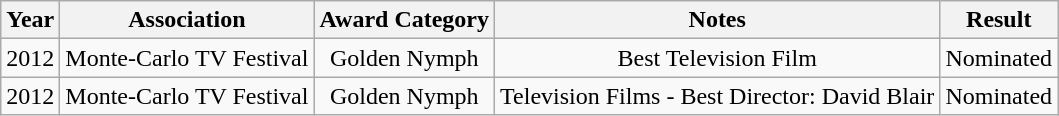<table class="wikitable" border="1" style="text-align: center">
<tr>
<th>Year</th>
<th>Association</th>
<th>Award Category</th>
<th>Notes</th>
<th>Result</th>
</tr>
<tr>
<td>2012</td>
<td>Monte-Carlo TV Festival</td>
<td>Golden Nymph</td>
<td>Best Television Film</td>
<td>Nominated</td>
</tr>
<tr>
<td>2012</td>
<td>Monte-Carlo TV Festival</td>
<td>Golden Nymph</td>
<td>Television Films - Best Director: David Blair</td>
<td>Nominated</td>
</tr>
</table>
